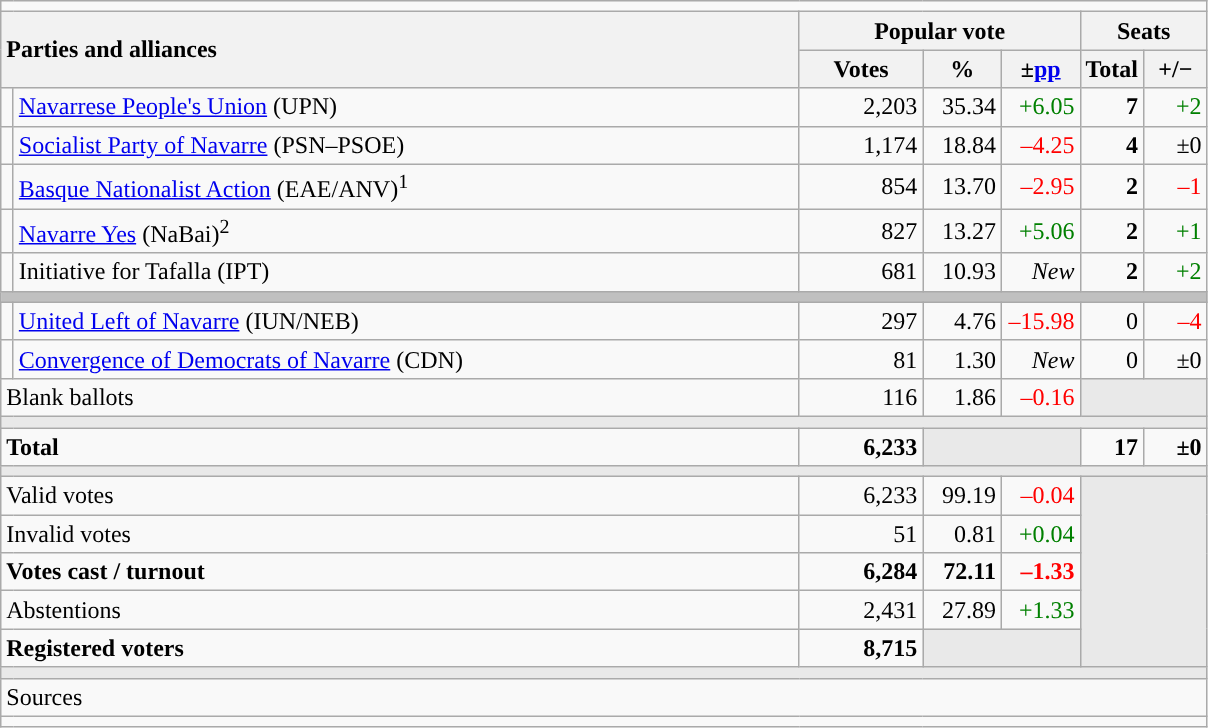<table class="wikitable" style="text-align:right;">
<tr>
<td colspan="7"></td>
</tr>
<tr>
<th style="text-align:left;" rowspan="2" colspan="2" width="525">Parties and alliances</th>
<th colspan="3">Popular vote</th>
<th colspan="2">Seats</th>
</tr>
<tr>
<th width="75">Votes</th>
<th width="45">%</th>
<th width="45">±<a href='#'>pp</a></th>
<th width="35">Total</th>
<th width="35">+/−</th>
</tr>
<tr>
<td width="1" style="color:inherit;background:"></td>
<td align="left"><a href='#'>Navarrese People's Union</a> (UPN)</td>
<td>2,203</td>
<td>35.34</td>
<td style="color:green;">+6.05</td>
<td><strong>7</strong></td>
<td style="color:green;">+2</td>
</tr>
<tr>
<td style="color:inherit;background:"></td>
<td align="left"><a href='#'>Socialist Party of Navarre</a> (PSN–PSOE)</td>
<td>1,174</td>
<td>18.84</td>
<td style="color:red;">–4.25</td>
<td><strong>4</strong></td>
<td>±0</td>
</tr>
<tr>
<td style="color:inherit;background:"></td>
<td align="left"><a href='#'>Basque Nationalist Action</a> (EAE/ANV)<sup>1</sup></td>
<td>854</td>
<td>13.70</td>
<td style="color:red;">–2.95</td>
<td><strong>2</strong></td>
<td style="color:red;">–1</td>
</tr>
<tr>
<td style="color:inherit;background:"></td>
<td align="left"><a href='#'>Navarre Yes</a> (NaBai)<sup>2</sup></td>
<td>827</td>
<td>13.27</td>
<td style="color:green;">+5.06</td>
<td><strong>2</strong></td>
<td style="color:green;">+1</td>
</tr>
<tr>
<td style="color:inherit;background:"></td>
<td align="left">Initiative for Tafalla (IPT)</td>
<td>681</td>
<td>10.93</td>
<td><em>New</em></td>
<td><strong>2</strong></td>
<td style="color:green;">+2</td>
</tr>
<tr>
<td colspan="7" bgcolor="#C0C0C0"></td>
</tr>
<tr>
<td style="color:inherit;background:"></td>
<td align="left"><a href='#'>United Left of Navarre</a> (IUN/NEB)</td>
<td>297</td>
<td>4.76</td>
<td style="color:red;">–15.98</td>
<td>0</td>
<td style="color:red;">–4</td>
</tr>
<tr>
<td style="color:inherit;background:"></td>
<td align="left"><a href='#'>Convergence of Democrats of Navarre</a> (CDN)</td>
<td>81</td>
<td>1.30</td>
<td><em>New</em></td>
<td>0</td>
<td>±0</td>
</tr>
<tr>
<td align="left" colspan="2">Blank ballots</td>
<td>116</td>
<td>1.86</td>
<td style="color:red;">–0.16</td>
<td bgcolor="#E9E9E9" colspan="2"></td>
</tr>
<tr>
<td colspan="7" bgcolor="#E9E9E9"></td>
</tr>
<tr style="font-weight:bold;">
<td align="left" colspan="2">Total</td>
<td>6,233</td>
<td bgcolor="#E9E9E9" colspan="2"></td>
<td>17</td>
<td>±0</td>
</tr>
<tr>
<td colspan="7" bgcolor="#E9E9E9"></td>
</tr>
<tr>
<td align="left" colspan="2">Valid votes</td>
<td>6,233</td>
<td>99.19</td>
<td style="color:red;">–0.04</td>
<td bgcolor="#E9E9E9" colspan="2" rowspan="5"></td>
</tr>
<tr>
<td align="left" colspan="2">Invalid votes</td>
<td>51</td>
<td>0.81</td>
<td style="color:green;">+0.04</td>
</tr>
<tr style="font-weight:bold;">
<td align="left" colspan="2">Votes cast / turnout</td>
<td>6,284</td>
<td>72.11</td>
<td style="color:red;">–1.33</td>
</tr>
<tr>
<td align="left" colspan="2">Abstentions</td>
<td>2,431</td>
<td>27.89</td>
<td style="color:green;">+1.33</td>
</tr>
<tr style="font-weight:bold;">
<td align="left" colspan="2">Registered voters</td>
<td>8,715</td>
<td bgcolor="#E9E9E9" colspan="2"></td>
</tr>
<tr>
<td colspan="7" bgcolor="#E9E9E9"></td>
</tr>
<tr>
<td align="left" colspan="7">Sources</td>
</tr>
<tr>
<td colspan="7" style="text-align:left; max-width:790px;"></td>
</tr>
</table>
